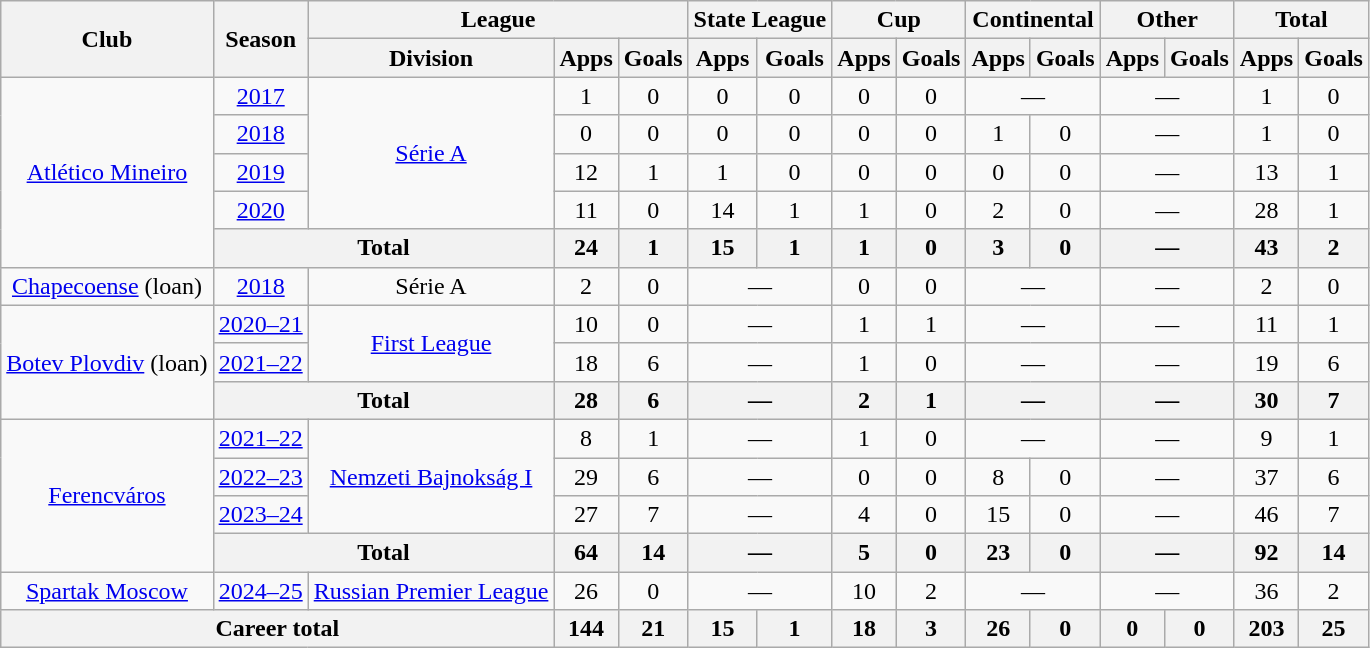<table class="wikitable" style="text-align:center">
<tr>
<th rowspan="2">Club</th>
<th rowspan="2">Season</th>
<th colspan="3">League</th>
<th colspan="2">State League</th>
<th colspan="2">Cup</th>
<th colspan="2">Continental</th>
<th colspan="2">Other</th>
<th colspan="2">Total</th>
</tr>
<tr>
<th>Division</th>
<th>Apps</th>
<th>Goals</th>
<th>Apps</th>
<th>Goals</th>
<th>Apps</th>
<th>Goals</th>
<th>Apps</th>
<th>Goals</th>
<th>Apps</th>
<th>Goals</th>
<th>Apps</th>
<th>Goals</th>
</tr>
<tr>
<td rowspan="5"><a href='#'>Atlético Mineiro</a></td>
<td><a href='#'>2017</a></td>
<td rowspan="4"><a href='#'>Série A</a></td>
<td>1</td>
<td>0</td>
<td>0</td>
<td>0</td>
<td>0</td>
<td>0</td>
<td colspan="2">—</td>
<td colspan="2">—</td>
<td>1</td>
<td>0</td>
</tr>
<tr>
<td><a href='#'>2018</a></td>
<td>0</td>
<td>0</td>
<td>0</td>
<td>0</td>
<td>0</td>
<td>0</td>
<td>1</td>
<td>0</td>
<td colspan="2">—</td>
<td>1</td>
<td>0</td>
</tr>
<tr>
<td><a href='#'>2019</a></td>
<td>12</td>
<td>1</td>
<td>1</td>
<td>0</td>
<td>0</td>
<td>0</td>
<td>0</td>
<td>0</td>
<td colspan="2">—</td>
<td>13</td>
<td>1</td>
</tr>
<tr>
<td><a href='#'>2020</a></td>
<td>11</td>
<td>0</td>
<td>14</td>
<td>1</td>
<td>1</td>
<td>0</td>
<td>2</td>
<td>0</td>
<td colspan="2">—</td>
<td>28</td>
<td>1</td>
</tr>
<tr>
<th colspan="2">Total</th>
<th>24</th>
<th>1</th>
<th>15</th>
<th>1</th>
<th>1</th>
<th>0</th>
<th>3</th>
<th>0</th>
<th colspan="2">—</th>
<th>43</th>
<th>2</th>
</tr>
<tr>
<td><a href='#'>Chapecoense</a> (loan)</td>
<td><a href='#'>2018</a></td>
<td>Série A</td>
<td>2</td>
<td>0</td>
<td colspan="2">—</td>
<td>0</td>
<td>0</td>
<td colspan="2">—</td>
<td colspan="2">—</td>
<td>2</td>
<td>0</td>
</tr>
<tr>
<td rowspan="3"><a href='#'>Botev Plovdiv</a> (loan)</td>
<td><a href='#'>2020–21</a></td>
<td rowspan="2"><a href='#'>First League</a></td>
<td>10</td>
<td>0</td>
<td colspan="2">—</td>
<td>1</td>
<td>1</td>
<td colspan="2">—</td>
<td colspan="2">—</td>
<td>11</td>
<td>1</td>
</tr>
<tr>
<td><a href='#'>2021–22</a></td>
<td>18</td>
<td>6</td>
<td colspan="2">—</td>
<td>1</td>
<td>0</td>
<td colspan="2">—</td>
<td colspan="2">—</td>
<td>19</td>
<td>6</td>
</tr>
<tr>
<th colspan="2">Total</th>
<th>28</th>
<th>6</th>
<th colspan="2">—</th>
<th>2</th>
<th>1</th>
<th colspan="2">—</th>
<th colspan="2">—</th>
<th>30</th>
<th>7</th>
</tr>
<tr>
<td rowspan="4"><a href='#'>Ferencváros</a></td>
<td><a href='#'>2021–22</a></td>
<td rowspan="3"><a href='#'>Nemzeti Bajnokság I</a></td>
<td>8</td>
<td>1</td>
<td colspan="2">—</td>
<td>1</td>
<td>0</td>
<td colspan="2">—</td>
<td colspan="2">—</td>
<td>9</td>
<td>1</td>
</tr>
<tr>
<td><a href='#'>2022–23</a></td>
<td>29</td>
<td>6</td>
<td colspan="2">—</td>
<td>0</td>
<td>0</td>
<td>8</td>
<td>0</td>
<td colspan="2">—</td>
<td>37</td>
<td>6</td>
</tr>
<tr>
<td><a href='#'>2023–24</a></td>
<td>27</td>
<td>7</td>
<td colspan="2">—</td>
<td>4</td>
<td>0</td>
<td>15</td>
<td>0</td>
<td colspan="2">—</td>
<td>46</td>
<td>7</td>
</tr>
<tr>
<th colspan="2">Total</th>
<th>64</th>
<th>14</th>
<th colspan="2">—</th>
<th>5</th>
<th>0</th>
<th>23</th>
<th>0</th>
<th colspan="2">—</th>
<th>92</th>
<th>14</th>
</tr>
<tr>
<td><a href='#'>Spartak Moscow</a></td>
<td><a href='#'>2024–25</a></td>
<td><a href='#'>Russian Premier League</a></td>
<td>26</td>
<td>0</td>
<td colspan="2">—</td>
<td>10</td>
<td>2</td>
<td colspan="2">—</td>
<td colspan="2">—</td>
<td>36</td>
<td>2</td>
</tr>
<tr>
<th colspan="3">Career total</th>
<th>144</th>
<th>21</th>
<th>15</th>
<th>1</th>
<th>18</th>
<th>3</th>
<th>26</th>
<th>0</th>
<th>0</th>
<th>0</th>
<th>203</th>
<th>25</th>
</tr>
</table>
